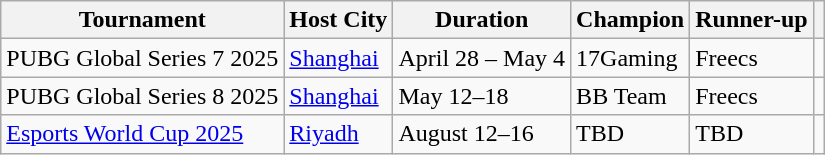<table class="wikitable">
<tr>
<th>Tournament</th>
<th>Host City</th>
<th>Duration</th>
<th>Champion</th>
<th>Runner-up</th>
<th></th>
</tr>
<tr>
<td>PUBG Global Series 7 2025</td>
<td> <a href='#'>Shanghai</a></td>
<td>April 28 – May 4</td>
<td>17Gaming</td>
<td>Freecs</td>
<td></td>
</tr>
<tr>
<td>PUBG Global Series 8 2025</td>
<td> <a href='#'>Shanghai</a></td>
<td>May 12–18</td>
<td>BB Team</td>
<td>Freecs</td>
<td></td>
</tr>
<tr>
<td><a href='#'>Esports World Cup 2025</a></td>
<td> <a href='#'>Riyadh</a></td>
<td>August 12–16</td>
<td>TBD</td>
<td>TBD</td>
<td></td>
</tr>
</table>
